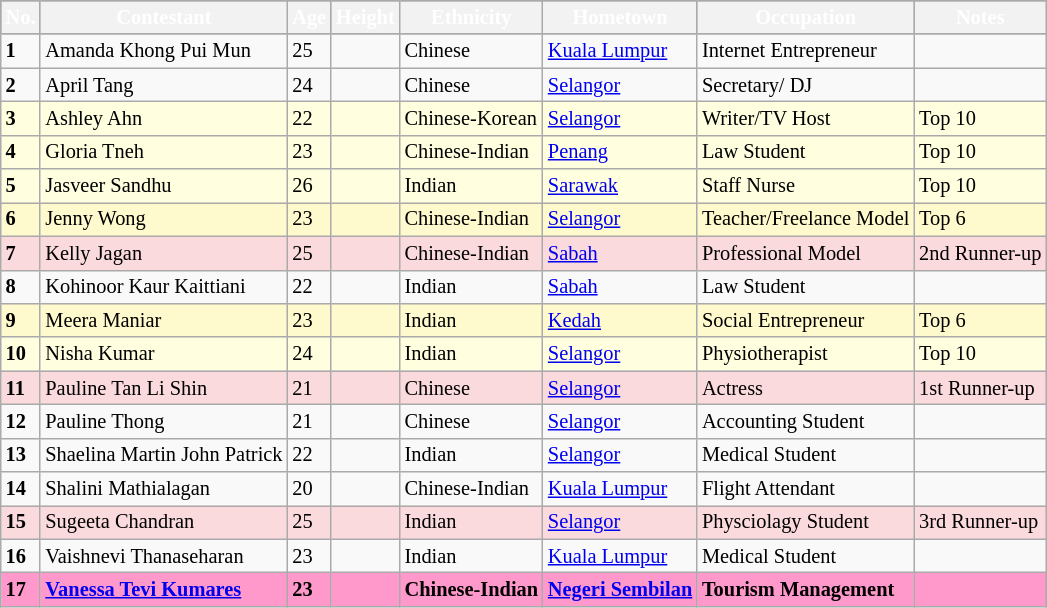<table class="wikitable sortable" style="font-size: 85%;">
<tr style="color:#fff; background:gray; text-align:center;">
<th>No.</th>
<th>Contestant</th>
<th>Age</th>
<th>Height</th>
<th>Ethnicity</th>
<th>Hometown</th>
<th>Occupation</th>
<th>Notes</th>
</tr>
<tr>
<td><strong>1</strong></td>
<td>Amanda Khong Pui Mun</td>
<td>25</td>
<td></td>
<td>Chinese</td>
<td><a href='#'>Kuala Lumpur</a></td>
<td>Internet Entrepreneur</td>
<td></td>
</tr>
<tr>
<td><strong>2</strong></td>
<td>April Tang</td>
<td>24</td>
<td></td>
<td>Chinese</td>
<td><a href='#'>Selangor</a></td>
<td>Secretary/ DJ</td>
<td></td>
</tr>
<tr style="background-color:#FFFFE0">
<td><strong>3</strong></td>
<td>Ashley Ahn</td>
<td>22</td>
<td></td>
<td>Chinese-Korean</td>
<td><a href='#'>Selangor</a></td>
<td>Writer/TV Host</td>
<td>Top 10</td>
</tr>
<tr style="background-color:#FFFFE0">
<td><strong>4</strong></td>
<td>Gloria Tneh</td>
<td>23</td>
<td></td>
<td>Chinese-Indian</td>
<td><a href='#'>Penang</a></td>
<td>Law Student</td>
<td>Top 10</td>
</tr>
<tr style="background-color:#FFFFE0">
<td><strong>5</strong></td>
<td>Jasveer Sandhu</td>
<td>26</td>
<td></td>
<td>Indian</td>
<td><a href='#'>Sarawak</a></td>
<td>Staff Nurse</td>
<td>Top 10</td>
</tr>
<tr style="background-color:#FFFACD">
<td><strong>6</strong></td>
<td>Jenny Wong</td>
<td>23</td>
<td></td>
<td>Chinese-Indian</td>
<td><a href='#'>Selangor</a></td>
<td>Teacher/Freelance Model</td>
<td>Top 6</td>
</tr>
<tr style="background-color:#FADADD">
<td><strong>7</strong></td>
<td>Kelly Jagan</td>
<td>25</td>
<td></td>
<td>Chinese-Indian</td>
<td><a href='#'>Sabah</a></td>
<td>Professional Model</td>
<td>2nd Runner-up</td>
</tr>
<tr>
<td><strong>8</strong></td>
<td>Kohinoor Kaur Kaittiani</td>
<td>22</td>
<td></td>
<td>Indian</td>
<td><a href='#'>Sabah</a></td>
<td>Law Student</td>
<td></td>
</tr>
<tr style="background-color:#FFFACD">
<td><strong>9</strong></td>
<td>Meera Maniar</td>
<td>23</td>
<td></td>
<td>Indian</td>
<td><a href='#'>Kedah</a></td>
<td>Social Entrepreneur</td>
<td>Top 6</td>
</tr>
<tr style="background-color:#FFFFE0">
<td><strong>10</strong></td>
<td>Nisha Kumar</td>
<td>24</td>
<td></td>
<td>Indian</td>
<td><a href='#'>Selangor</a></td>
<td>Physiotherapist</td>
<td>Top 10</td>
</tr>
<tr style="background-color:#FADADD">
<td><strong>11</strong></td>
<td>Pauline Tan Li Shin</td>
<td>21</td>
<td></td>
<td>Chinese</td>
<td><a href='#'>Selangor</a></td>
<td>Actress</td>
<td>1st Runner-up</td>
</tr>
<tr>
<td><strong>12</strong></td>
<td>Pauline Thong</td>
<td>21</td>
<td></td>
<td>Chinese</td>
<td><a href='#'>Selangor</a></td>
<td>Accounting Student</td>
<td></td>
</tr>
<tr>
<td><strong>13</strong></td>
<td>Shaelina Martin John Patrick</td>
<td>22</td>
<td></td>
<td>Indian</td>
<td><a href='#'>Selangor</a></td>
<td>Medical Student</td>
<td></td>
</tr>
<tr>
<td><strong>14</strong></td>
<td>Shalini Mathialagan</td>
<td>20</td>
<td></td>
<td>Chinese-Indian</td>
<td><a href='#'>Kuala Lumpur</a></td>
<td>Flight Attendant</td>
<td></td>
</tr>
<tr style="background-color:#FADADD">
<td><strong>15</strong></td>
<td>Sugeeta Chandran</td>
<td>25</td>
<td></td>
<td>Indian</td>
<td><a href='#'>Selangor</a></td>
<td>Physciolagy Student</td>
<td>3rd Runner-up</td>
</tr>
<tr>
<td><strong>16</strong></td>
<td>Vaishnevi Thanaseharan</td>
<td>23</td>
<td></td>
<td>Indian</td>
<td><a href='#'>Kuala Lumpur</a></td>
<td>Medical Student</td>
<td></td>
</tr>
<tr style="background-color:#FF99CC; font-weight: bold">
<td><strong>17</strong></td>
<td><strong><a href='#'>Vanessa Tevi Kumares</a></strong></td>
<td><strong>23</strong></td>
<td><strong></strong></td>
<td><strong>Chinese-Indian</strong></td>
<td><strong><a href='#'>Negeri Sembilan</a></strong></td>
<td><strong>Tourism Management</strong></td>
<td></td>
</tr>
</table>
